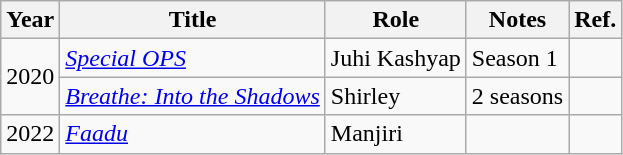<table class="wikitable sortable">
<tr>
<th>Year</th>
<th>Title</th>
<th>Role</th>
<th class="unsortable">Notes</th>
<th class="unsortable">Ref.</th>
</tr>
<tr>
<td rowspan="2">2020</td>
<td><em><a href='#'>Special OPS</a></em></td>
<td>Juhi Kashyap</td>
<td>Season 1</td>
<td></td>
</tr>
<tr>
<td><em><a href='#'>Breathe: Into the Shadows</a></em></td>
<td>Shirley</td>
<td>2 seasons</td>
<td></td>
</tr>
<tr>
<td>2022</td>
<td><em><a href='#'>Faadu</a></em></td>
<td>Manjiri</td>
<td></td>
<td></td>
</tr>
</table>
